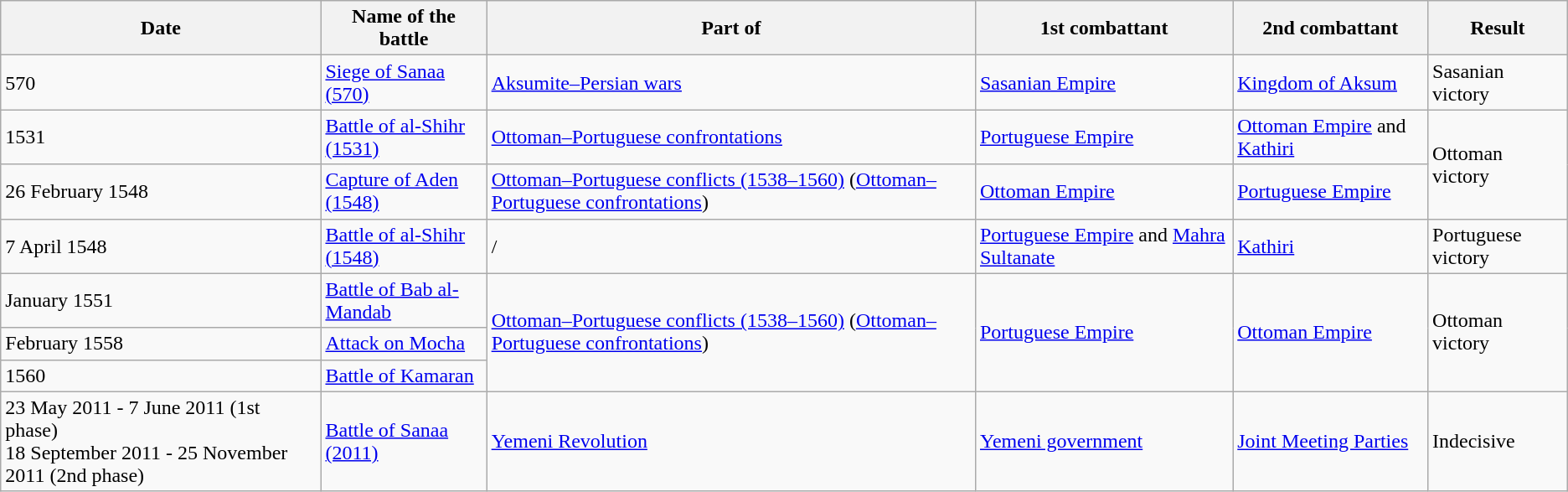<table class="wikitable">
<tr>
<th>Date</th>
<th>Name of the battle</th>
<th>Part of</th>
<th>1st combattant</th>
<th>2nd combattant</th>
<th>Result</th>
</tr>
<tr>
<td>570</td>
<td><a href='#'>Siege of Sanaa (570)</a></td>
<td><a href='#'>Aksumite–Persian wars</a></td>
<td><a href='#'>Sasanian Empire</a></td>
<td><a href='#'>Kingdom of Aksum</a></td>
<td>Sasanian victory</td>
</tr>
<tr>
<td>1531</td>
<td><a href='#'>Battle of al-Shihr (1531)</a></td>
<td><a href='#'>Ottoman–Portuguese confrontations</a></td>
<td><a href='#'>Portuguese Empire</a></td>
<td><a href='#'>Ottoman Empire</a> and <a href='#'>Kathiri</a></td>
<td rowspan="2">Ottoman victory</td>
</tr>
<tr>
<td>26 February 1548</td>
<td><a href='#'>Capture of Aden (1548)</a></td>
<td><a href='#'>Ottoman–Portuguese conflicts (1538–1560)</a> (<a href='#'>Ottoman–Portuguese confrontations</a>)</td>
<td><a href='#'>Ottoman Empire</a></td>
<td><a href='#'>Portuguese Empire</a></td>
</tr>
<tr>
<td>7 April 1548</td>
<td><a href='#'>Battle of al-Shihr (1548)</a></td>
<td>/</td>
<td><a href='#'>Portuguese Empire</a> and <a href='#'>Mahra Sultanate</a></td>
<td><a href='#'>Kathiri</a></td>
<td>Portuguese victory</td>
</tr>
<tr>
<td>January 1551</td>
<td><a href='#'>Battle of Bab al-Mandab</a></td>
<td rowspan="3"><a href='#'>Ottoman–Portuguese conflicts (1538–1560)</a> (<a href='#'>Ottoman–Portuguese confrontations</a>)</td>
<td rowspan="3"><a href='#'>Portuguese Empire</a></td>
<td rowspan="3"><a href='#'>Ottoman Empire</a></td>
<td rowspan="3">Ottoman victory</td>
</tr>
<tr>
<td>February 1558</td>
<td><a href='#'>Attack on Mocha</a></td>
</tr>
<tr>
<td>1560</td>
<td><a href='#'>Battle of Kamaran</a></td>
</tr>
<tr>
<td>23 May 2011 - 7 June 2011 (1st phase)<br>18 September 2011 - 25 November 2011 (2nd phase)</td>
<td><a href='#'>Battle of Sanaa (2011)</a></td>
<td><a href='#'>Yemeni Revolution</a></td>
<td><a href='#'>Yemeni government</a></td>
<td><a href='#'>Joint Meeting Parties</a></td>
<td>Indecisive</td>
</tr>
</table>
